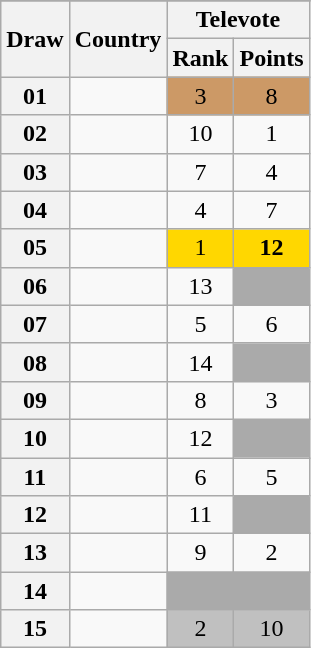<table class="sortable wikitable collapsible plainrowheaders" style="text-align:center;">
<tr>
</tr>
<tr>
<th scope="col" rowspan="2">Draw</th>
<th scope="col" rowspan="2">Country</th>
<th scope="col" colspan="2">Televote</th>
</tr>
<tr>
<th scope="col">Rank</th>
<th scope="col" class="unsortable">Points</th>
</tr>
<tr>
<th scope="row" style="text-align:center;">01</th>
<td style="text-align:left;"></td>
<td style="background:#CC9966;">3</td>
<td style="background:#CC9966;">8</td>
</tr>
<tr>
<th scope="row" style="text-align:center;">02</th>
<td style="text-align:left;"></td>
<td>10</td>
<td>1</td>
</tr>
<tr>
<th scope="row" style="text-align:center;">03</th>
<td style="text-align:left;"></td>
<td>7</td>
<td>4</td>
</tr>
<tr>
<th scope="row" style="text-align:center;">04</th>
<td style="text-align:left;"></td>
<td>4</td>
<td>7</td>
</tr>
<tr>
<th scope="row" style="text-align:center;">05</th>
<td style="text-align:left;"></td>
<td style="background:gold;">1</td>
<td style="background:gold;"><strong>12</strong></td>
</tr>
<tr>
<th scope="row" style="text-align:center;">06</th>
<td style="text-align:left;"></td>
<td>13</td>
<td style="background:#AAAAAA;"></td>
</tr>
<tr>
<th scope="row" style="text-align:center;">07</th>
<td style="text-align:left;"></td>
<td>5</td>
<td>6</td>
</tr>
<tr>
<th scope="row" style="text-align:center;">08</th>
<td style="text-align:left;"></td>
<td>14</td>
<td style="background:#AAAAAA;"></td>
</tr>
<tr>
<th scope="row" style="text-align:center;">09</th>
<td style="text-align:left;"></td>
<td>8</td>
<td>3</td>
</tr>
<tr>
<th scope="row" style="text-align:center;">10</th>
<td style="text-align:left;"></td>
<td>12</td>
<td style="background:#AAAAAA;"></td>
</tr>
<tr>
<th scope="row" style="text-align:center;">11</th>
<td style="text-align:left;"></td>
<td>6</td>
<td>5</td>
</tr>
<tr>
<th scope="row" style="text-align:center;">12</th>
<td style="text-align:left;"></td>
<td>11</td>
<td style="background:#AAAAAA;"></td>
</tr>
<tr>
<th scope="row" style="text-align:center;">13</th>
<td style="text-align:left;"></td>
<td>9</td>
<td>2</td>
</tr>
<tr class=sortbottom>
<th scope="row" style="text-align:center;">14</th>
<td style="text-align:left;"></td>
<td style="background:#AAAAAA;"></td>
<td style="background:#AAAAAA;"></td>
</tr>
<tr>
<th scope="row" style="text-align:center;">15</th>
<td style="text-align:left;"></td>
<td style="background:silver;">2</td>
<td style="background:silver;">10</td>
</tr>
</table>
